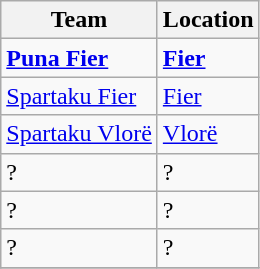<table class="wikitable sortable">
<tr>
<th>Team</th>
<th>Location</th>
</tr>
<tr>
<td><strong><a href='#'>Puna Fier</a></strong></td>
<td><strong><a href='#'>Fier</a></strong></td>
</tr>
<tr>
<td><a href='#'>Spartaku Fier</a></td>
<td><a href='#'>Fier</a></td>
</tr>
<tr>
<td><a href='#'>Spartaku Vlorë</a></td>
<td><a href='#'>Vlorë</a></td>
</tr>
<tr>
<td>?</td>
<td>?</td>
</tr>
<tr>
<td>?</td>
<td>?</td>
</tr>
<tr>
<td>?</td>
<td>?</td>
</tr>
<tr>
</tr>
</table>
